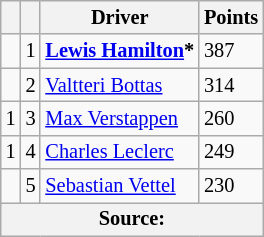<table class="wikitable" style="font-size: 85%;">
<tr>
<th></th>
<th></th>
<th>Driver</th>
<th>Points</th>
</tr>
<tr>
<td align="left"></td>
<td align="center">1</td>
<td> <strong><a href='#'>Lewis Hamilton</a>*</strong></td>
<td align="left">387</td>
</tr>
<tr>
<td align="left"></td>
<td align="center">2</td>
<td> <a href='#'>Valtteri Bottas</a></td>
<td align="left">314</td>
</tr>
<tr>
<td align="left"> 1</td>
<td align="center">3</td>
<td> <a href='#'>Max Verstappen</a></td>
<td align="left">260</td>
</tr>
<tr>
<td align="left"> 1</td>
<td align="center">4</td>
<td> <a href='#'>Charles Leclerc</a></td>
<td align="left">249</td>
</tr>
<tr>
<td align="left"></td>
<td align="center">5</td>
<td> <a href='#'>Sebastian Vettel</a></td>
<td align="left">230</td>
</tr>
<tr>
<th colspan="4" align="center">Source:</th>
</tr>
</table>
